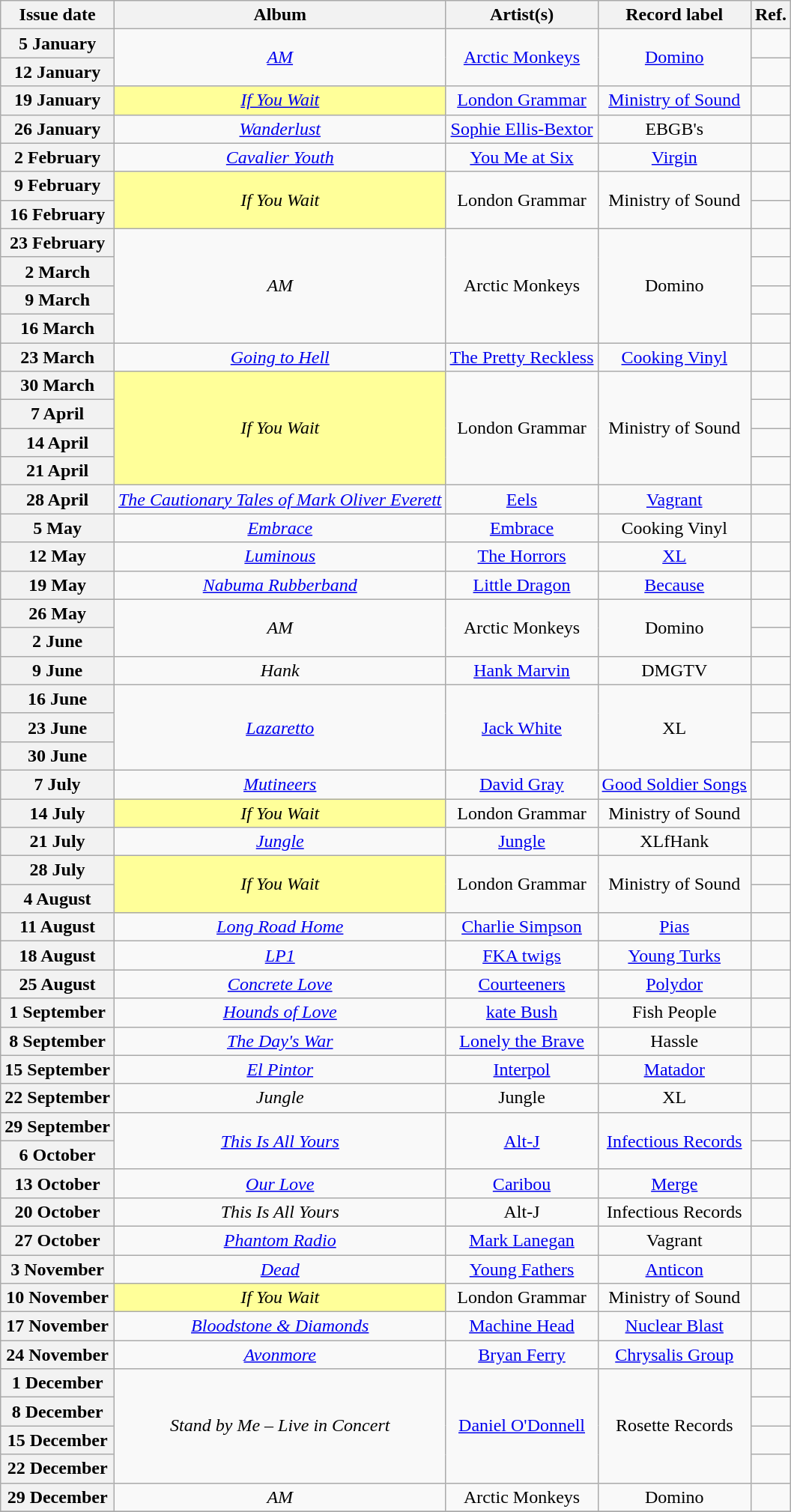<table class="wikitable plainrowheaders">
<tr>
<th scope=col>Issue date</th>
<th scope=col>Album</th>
<th scope=col>Artist(s)</th>
<th scope=col>Record label</th>
<th scope=col>Ref.</th>
</tr>
<tr>
<th scope=row>5 January</th>
<td align=center rowspan=2><em><a href='#'>AM</a></em></td>
<td align=center rowspan=2><a href='#'>Arctic Monkeys</a></td>
<td align=center rowspan=2><a href='#'>Domino</a></td>
<td align=center></td>
</tr>
<tr>
<th scope=row>12 January</th>
<td align=center></td>
</tr>
<tr>
<th scope=row>19 January</th>
<td align=center bgcolor=#FFFF99><em><a href='#'>If You Wait</a></em> </td>
<td align=center><a href='#'>London Grammar</a></td>
<td align=center><a href='#'>Ministry of Sound</a></td>
<td align=center></td>
</tr>
<tr>
<th scope=row>26 January</th>
<td align=center><em><a href='#'>Wanderlust</a></em></td>
<td align=center><a href='#'>Sophie Ellis-Bextor</a></td>
<td align=center>EBGB's</td>
<td align=center></td>
</tr>
<tr>
<th scope=row>2 February</th>
<td align=center><em><a href='#'>Cavalier Youth</a></em></td>
<td align=center><a href='#'>You Me at Six</a></td>
<td align=center><a href='#'>Virgin</a></td>
<td align=center></td>
</tr>
<tr>
<th scope=row>9 February</th>
<td align=center rowspan=2 bgcolor=#FFFF99><em>If You Wait</em> </td>
<td align=center rowspan=2>London Grammar</td>
<td align=center rowspan=2>Ministry of Sound</td>
<td align=center></td>
</tr>
<tr>
<th scope=row>16 February</th>
<td align=center></td>
</tr>
<tr>
<th scope=row>23 February</th>
<td align=center rowspan=4><em>AM</em></td>
<td align=center rowspan=4>Arctic Monkeys</td>
<td align=center rowspan=4>Domino</td>
<td align=center></td>
</tr>
<tr>
<th scope=row>2 March</th>
<td align=center></td>
</tr>
<tr>
<th scope=row>9 March</th>
<td align=center></td>
</tr>
<tr>
<th scope=row>16 March</th>
<td align=center></td>
</tr>
<tr>
<th scope=row>23 March</th>
<td align=center><em><a href='#'>Going to Hell</a></em></td>
<td align=center><a href='#'>The Pretty Reckless</a></td>
<td align=center><a href='#'>Cooking Vinyl</a></td>
<td align=center></td>
</tr>
<tr>
<th scope=row>30 March</th>
<td align=center rowspan=4 bgcolor=#FFFF99><em>If You Wait</em> </td>
<td align=center rowspan=4>London Grammar</td>
<td align=center rowspan=4>Ministry of Sound</td>
<td align=center></td>
</tr>
<tr>
<th scope=row>7 April</th>
<td align=center></td>
</tr>
<tr>
<th scope=row>14 April</th>
<td align=center></td>
</tr>
<tr>
<th scope=row>21 April</th>
<td align=center></td>
</tr>
<tr>
<th scope=row>28 April</th>
<td align=center><em><a href='#'>The Cautionary Tales of Mark Oliver Everett</a></em></td>
<td align=center><a href='#'>Eels</a></td>
<td align=center><a href='#'>Vagrant</a></td>
<td align=center></td>
</tr>
<tr>
<th scope=row>5 May</th>
<td align=center><em><a href='#'>Embrace</a></em></td>
<td align=center><a href='#'>Embrace</a></td>
<td align=center>Cooking Vinyl</td>
<td align=center></td>
</tr>
<tr>
<th scope=row>12 May</th>
<td align=center><em><a href='#'>Luminous</a></em></td>
<td align=center><a href='#'>The Horrors</a></td>
<td align=center><a href='#'>XL</a></td>
<td align=center></td>
</tr>
<tr>
<th scope=row>19 May</th>
<td align=center><em><a href='#'>Nabuma Rubberband</a></em></td>
<td align=center><a href='#'>Little Dragon</a></td>
<td align=center><a href='#'>Because</a></td>
<td align=center></td>
</tr>
<tr>
<th scope=row>26 May</th>
<td align=center rowspan=2><em>AM</em></td>
<td align=center rowspan=2>Arctic Monkeys</td>
<td align=center rowspan=2>Domino</td>
<td align=center></td>
</tr>
<tr>
<th scope=row>2 June</th>
<td align=center></td>
</tr>
<tr>
<th scope=row>9 June</th>
<td align=center><em>Hank</em></td>
<td align=center><a href='#'>Hank Marvin</a></td>
<td align=center>DMGTV</td>
<td align=center></td>
</tr>
<tr>
<th scope=row>16 June</th>
<td align=center rowspan=3><em><a href='#'>Lazaretto</a></em></td>
<td align=center rowspan=3><a href='#'>Jack White</a></td>
<td align=center rowspan=3>XL</td>
<td align=center></td>
</tr>
<tr>
<th scope=row>23 June</th>
<td align=center></td>
</tr>
<tr>
<th scope=row>30 June</th>
<td align=center></td>
</tr>
<tr>
<th scope=row>7 July</th>
<td align=center><em><a href='#'>Mutineers</a></em></td>
<td align=center><a href='#'>David Gray</a></td>
<td align=center><a href='#'>Good Soldier Songs</a></td>
<td align=center></td>
</tr>
<tr>
<th scope=row>14 July</th>
<td align=center bgcolor=#FFFF99><em>If You Wait</em> </td>
<td align=center>London Grammar</td>
<td align=center>Ministry of Sound</td>
<td align=center></td>
</tr>
<tr>
<th scope=row>21 July</th>
<td align=center><em><a href='#'>Jungle</a></em></td>
<td align=center><a href='#'>Jungle</a></td>
<td align=center>XLfHank</td>
<td align=center></td>
</tr>
<tr>
<th scope=row>28 July</th>
<td align=center rowspan=2 bgcolor=#FFFF99><em>If You Wait</em> </td>
<td align=center rowspan=2>London Grammar</td>
<td align=center rowspan=2>Ministry of Sound</td>
<td align=center></td>
</tr>
<tr>
<th scope=row>4 August</th>
<td align=center></td>
</tr>
<tr>
<th scope=row>11 August</th>
<td align=center><em><a href='#'>Long Road Home</a></em></td>
<td align=center><a href='#'>Charlie Simpson</a></td>
<td align=center><a href='#'>Pias</a></td>
<td align=center></td>
</tr>
<tr>
<th scope=row>18 August</th>
<td align=center><em><a href='#'>LP1</a></em></td>
<td align=center><a href='#'>FKA twigs</a></td>
<td align=center><a href='#'>Young Turks</a></td>
<td align=center></td>
</tr>
<tr>
<th scope=row>25 August</th>
<td align=center><em><a href='#'>Concrete Love</a></em></td>
<td align=center><a href='#'>Courteeners</a></td>
<td align=center><a href='#'>Polydor</a></td>
<td align=center></td>
</tr>
<tr>
<th scope=row>1 September</th>
<td align=center><em><a href='#'>Hounds of Love</a></em></td>
<td align=center><a href='#'>kate Bush</a></td>
<td align=center>Fish People</td>
<td align=center></td>
</tr>
<tr>
<th scope=row>8 September</th>
<td align=center><em><a href='#'>The Day's War</a></em></td>
<td align=center><a href='#'>Lonely the Brave</a></td>
<td align=center>Hassle</td>
<td align=center></td>
</tr>
<tr>
<th scope=row>15 September</th>
<td align=center><em><a href='#'>El Pintor</a></em></td>
<td align=center><a href='#'>Interpol</a></td>
<td align=center><a href='#'>Matador</a></td>
<td align=center></td>
</tr>
<tr>
<th scope=row>22 September</th>
<td align=center><em>Jungle</em></td>
<td align=center>Jungle</td>
<td align=center>XL</td>
<td align=center></td>
</tr>
<tr>
<th scope=row>29 September</th>
<td align=center rowspan=2><em><a href='#'>This Is All Yours</a></em></td>
<td align=center rowspan=2><a href='#'>Alt-J</a></td>
<td align=center rowspan=2><a href='#'>Infectious Records</a></td>
<td align=center></td>
</tr>
<tr>
<th scope=row>6 October</th>
<td align=center></td>
</tr>
<tr>
<th scope=row>13 October</th>
<td align=center><em><a href='#'>Our Love</a></em></td>
<td align=center><a href='#'>Caribou</a></td>
<td align=center><a href='#'>Merge</a></td>
<td align=center></td>
</tr>
<tr>
<th scope=row>20 October</th>
<td align=center><em>This Is All Yours</em></td>
<td align=center>Alt-J</td>
<td align=center>Infectious Records</td>
<td align=center></td>
</tr>
<tr>
<th scope=row>27 October</th>
<td align=center><em><a href='#'>Phantom Radio</a></em></td>
<td align=center><a href='#'>Mark Lanegan</a></td>
<td align=center>Vagrant</td>
<td align=center></td>
</tr>
<tr>
<th scope=row>3 November</th>
<td align=center><em><a href='#'>Dead</a></em></td>
<td align=center><a href='#'>Young Fathers</a></td>
<td align=center><a href='#'>Anticon</a></td>
<td align=center></td>
</tr>
<tr>
<th scope=row>10 November</th>
<td align=center bgcolor=#FFFF99><em>If You Wait</em> </td>
<td align=center>London Grammar</td>
<td align=center>Ministry of Sound</td>
<td align=center></td>
</tr>
<tr>
<th scope=row>17 November</th>
<td align=center><em><a href='#'>Bloodstone & Diamonds</a></em></td>
<td align=center><a href='#'>Machine Head</a></td>
<td align=center><a href='#'>Nuclear Blast</a></td>
<td align=center></td>
</tr>
<tr>
<th scope=row>24 November</th>
<td align=center><em><a href='#'>Avonmore</a></em></td>
<td align=center><a href='#'>Bryan Ferry</a></td>
<td align=center><a href='#'>Chrysalis Group</a></td>
<td align=center></td>
</tr>
<tr>
<th scope=row>1 December</th>
<td align=center rowspan=4><em>Stand by Me – Live in Concert</em></td>
<td align=center rowspan=4><a href='#'>Daniel O'Donnell</a></td>
<td align=center rowspan=4>Rosette Records</td>
<td align=center></td>
</tr>
<tr>
<th scope=row>8 December</th>
<td align=center></td>
</tr>
<tr>
<th scope=row>15 December</th>
<td align=center></td>
</tr>
<tr>
<th scope=row>22 December</th>
<td align=center></td>
</tr>
<tr>
<th scope=row>29 December</th>
<td align=center><em>AM</em></td>
<td align=center>Arctic Monkeys</td>
<td align=center>Domino</td>
<td align=center></td>
</tr>
<tr>
</tr>
</table>
